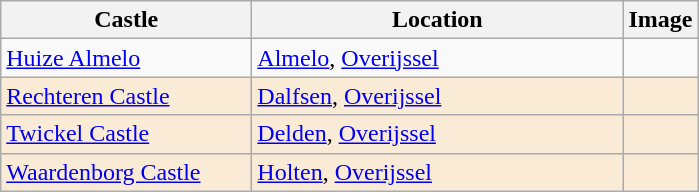<table class="wikitable">
<tr>
<th style="width:10em;">Castle</th>
<th style="width:15em;">Location</th>
<th>Image</th>
</tr>
<tr>
<td><a href='#'>Huize Almelo</a></td>
<td><a href='#'>Almelo</a>, <a href='#'>Overijssel</a><br></td>
<td></td>
</tr>
<tr bgcolor="#FAEBD7">
<td><a href='#'>Rechteren Castle</a></td>
<td><a href='#'>Dalfsen</a>, <a href='#'>Overijssel</a><br></td>
<td></td>
</tr>
<tr bgcolor="#FAEBD7">
<td><a href='#'>Twickel Castle</a></td>
<td><a href='#'>Delden</a>, <a href='#'>Overijssel</a><br></td>
<td></td>
</tr>
<tr bgcolor="#FAEBD7">
<td><a href='#'>Waardenborg Castle</a></td>
<td><a href='#'>Holten</a>, <a href='#'>Overijssel</a><br></td>
<td></td>
</tr>
</table>
